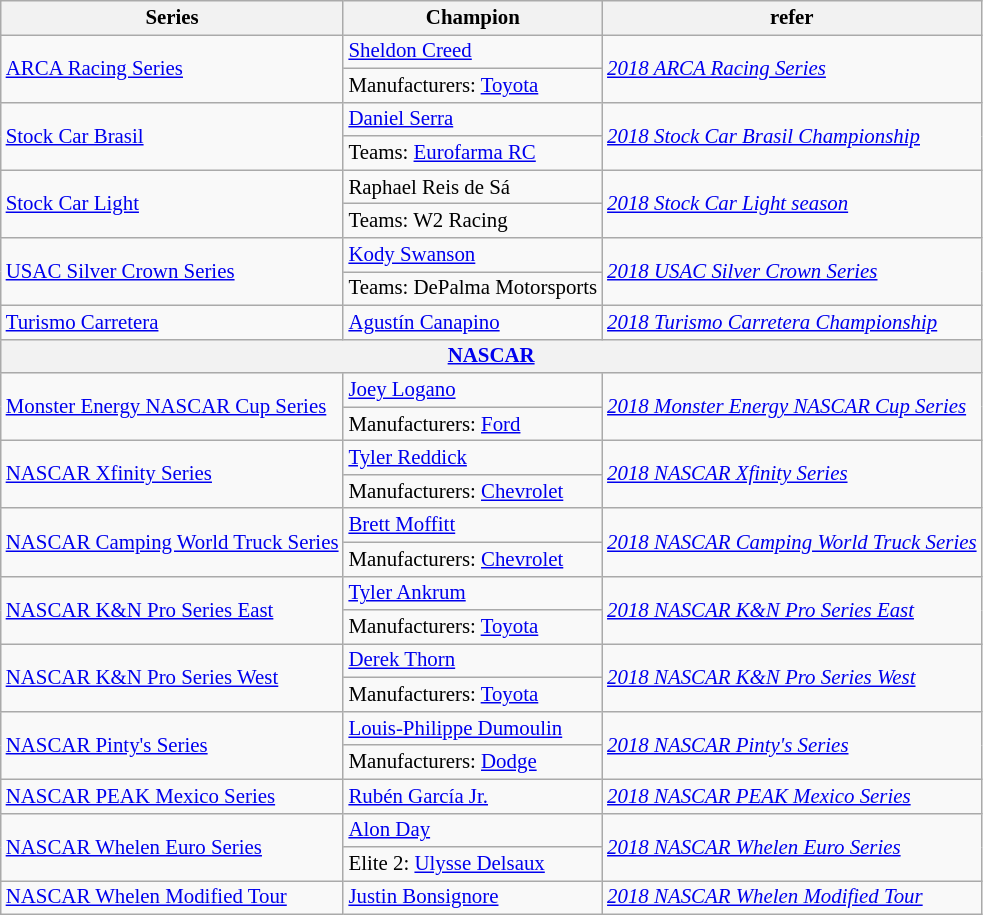<table class="wikitable" style="font-size:87%">
<tr font-weight:bold">
<th>Series</th>
<th>Champion</th>
<th>refer</th>
</tr>
<tr>
<td rowspan="2"><a href='#'>ARCA Racing Series</a></td>
<td> <a href='#'>Sheldon Creed</a></td>
<td rowspan="2"><em><a href='#'>2018 ARCA Racing Series</a></em></td>
</tr>
<tr>
<td>Manufacturers:  <a href='#'>Toyota</a></td>
</tr>
<tr>
<td rowspan="2"><a href='#'>Stock Car Brasil</a></td>
<td> <a href='#'>Daniel Serra</a></td>
<td rowspan="2"><em><a href='#'>2018 Stock Car Brasil Championship</a></em></td>
</tr>
<tr>
<td>Teams:  <a href='#'>Eurofarma RC</a></td>
</tr>
<tr>
<td rowspan="2"><a href='#'>Stock Car Light</a></td>
<td> Raphael Reis de Sá</td>
<td rowspan="2"><em><a href='#'>2018 Stock Car Light season</a></em></td>
</tr>
<tr>
<td>Teams:  W2 Racing</td>
</tr>
<tr>
<td rowspan="2"><a href='#'>USAC Silver Crown Series</a></td>
<td> <a href='#'>Kody Swanson</a></td>
<td rowspan="2"><em><a href='#'>2018 USAC Silver Crown Series</a></em></td>
</tr>
<tr>
<td>Teams: DePalma Motorsports</td>
</tr>
<tr>
<td><a href='#'>Turismo Carretera</a></td>
<td> <a href='#'>Agustín Canapino</a></td>
<td><em><a href='#'>2018 Turismo Carretera Championship</a></em></td>
</tr>
<tr>
<th colspan="3"><a href='#'>NASCAR</a></th>
</tr>
<tr>
<td rowspan="2"><a href='#'>Monster Energy NASCAR Cup Series</a></td>
<td> <a href='#'>Joey Logano</a></td>
<td rowspan="2"><em><a href='#'>2018 Monster Energy NASCAR Cup Series</a></em></td>
</tr>
<tr>
<td>Manufacturers:  <a href='#'>Ford</a></td>
</tr>
<tr>
<td rowspan=2><a href='#'>NASCAR Xfinity Series</a></td>
<td> <a href='#'>Tyler Reddick</a></td>
<td rowspan=2><em><a href='#'>2018 NASCAR Xfinity Series</a></em></td>
</tr>
<tr>
<td>Manufacturers:  <a href='#'>Chevrolet</a></td>
</tr>
<tr>
<td rowspan=2><a href='#'>NASCAR Camping World Truck Series</a></td>
<td> <a href='#'>Brett Moffitt</a></td>
<td rowspan=2><em><a href='#'>2018 NASCAR Camping World Truck Series</a></em></td>
</tr>
<tr>
<td>Manufacturers:  <a href='#'>Chevrolet</a></td>
</tr>
<tr>
<td rowspan="2"><a href='#'>NASCAR K&N Pro Series East</a></td>
<td> <a href='#'>Tyler Ankrum</a></td>
<td rowspan="2"><em><a href='#'>2018 NASCAR K&N Pro Series East</a></em></td>
</tr>
<tr>
<td>Manufacturers:  <a href='#'>Toyota</a></td>
</tr>
<tr>
<td rowspan="2"><a href='#'>NASCAR K&N Pro Series West</a></td>
<td> <a href='#'>Derek Thorn</a></td>
<td rowspan="2"><em><a href='#'>2018 NASCAR K&N Pro Series West</a></em></td>
</tr>
<tr>
<td>Manufacturers:  <a href='#'>Toyota</a></td>
</tr>
<tr>
<td rowspan="2"><a href='#'>NASCAR Pinty's Series</a></td>
<td> <a href='#'>Louis-Philippe Dumoulin</a></td>
<td rowspan="2"><em><a href='#'>2018 NASCAR Pinty's Series</a></em></td>
</tr>
<tr>
<td>Manufacturers:  <a href='#'>Dodge</a></td>
</tr>
<tr>
<td><a href='#'>NASCAR PEAK Mexico Series</a></td>
<td> <a href='#'>Rubén García Jr.</a></td>
<td><em><a href='#'>2018 NASCAR PEAK Mexico Series</a></em></td>
</tr>
<tr>
<td rowspan="2"><a href='#'>NASCAR Whelen Euro Series</a></td>
<td> <a href='#'>Alon Day</a></td>
<td rowspan="2"><em><a href='#'>2018 NASCAR Whelen Euro Series</a></em></td>
</tr>
<tr>
<td>Elite 2:  <a href='#'>Ulysse Delsaux</a></td>
</tr>
<tr>
<td><a href='#'>NASCAR Whelen Modified Tour</a></td>
<td> <a href='#'>Justin Bonsignore</a></td>
<td><em><a href='#'>2018 NASCAR Whelen Modified Tour</a></em></td>
</tr>
</table>
